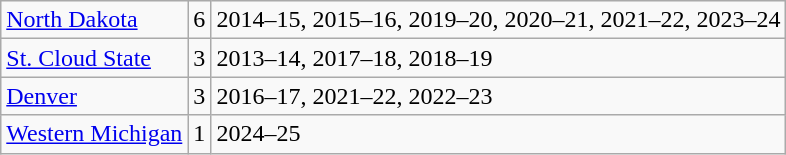<table class="wikitable">
<tr>
<td><a href='#'>North Dakota</a></td>
<td align=center>6</td>
<td>2014–15, 2015–16, 2019–20, 2020–21, 2021–22, 2023–24</td>
</tr>
<tr>
<td><a href='#'>St. Cloud State</a></td>
<td align=center>3</td>
<td>2013–14, 2017–18, 2018–19</td>
</tr>
<tr>
<td><a href='#'>Denver</a></td>
<td align=center>3</td>
<td>2016–17, 2021–22, 2022–23</td>
</tr>
<tr>
<td><a href='#'>Western Michigan</a></td>
<td align=center>1</td>
<td>2024–25</td>
</tr>
</table>
